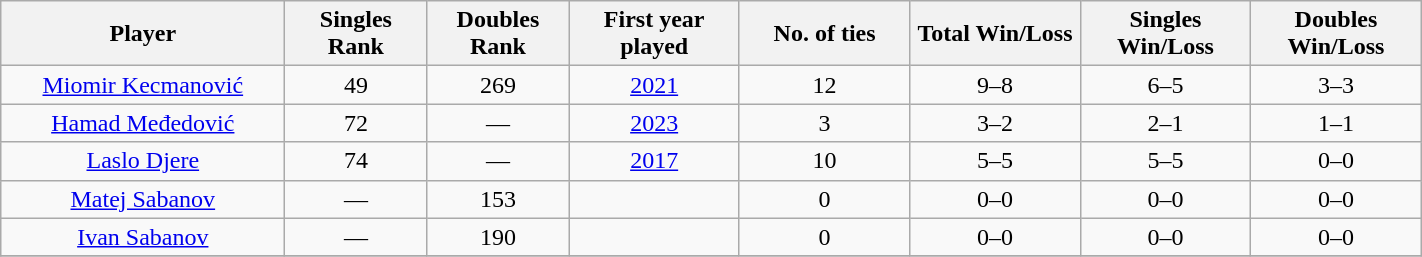<table width=75% class="wikitable">
<tr>
<th width=20%>Player</th>
<th width=10%>Singles Rank</th>
<th width=10%>Doubles Rank</th>
<th width=12%>First year played</th>
<th width=12%>No. of ties</th>
<th width=12%>Total Win/Loss</th>
<th width=12%>Singles Win/Loss</th>
<th width=12%>Doubles Win/Loss</th>
</tr>
<tr>
<td align="center"><a href='#'>Miomir Kecmanović</a></td>
<td align="center">49</td>
<td align="center">269</td>
<td align="center"><a href='#'>2021</a></td>
<td align="center">12</td>
<td align="center">9–8</td>
<td align="center">6–5</td>
<td align="center">3–3</td>
</tr>
<tr>
<td align="center"><a href='#'>Hamad Međedović</a></td>
<td align="center">72</td>
<td align="center">—</td>
<td align="center"><a href='#'>2023</a></td>
<td align="center">3</td>
<td align="center">3–2</td>
<td align="center">2–1</td>
<td align="center">1–1</td>
</tr>
<tr>
<td align="center"><a href='#'>Laslo Djere</a></td>
<td align="center">74</td>
<td align="center">—</td>
<td align="center"><a href='#'>2017</a></td>
<td align="center">10</td>
<td align="center">5–5</td>
<td align="center">5–5</td>
<td align="center">0–0</td>
</tr>
<tr>
<td align="center"><a href='#'>Matej Sabanov</a></td>
<td align="center">—</td>
<td align="center">153</td>
<td align="center"></td>
<td align="center">0</td>
<td align="center">0–0</td>
<td align="center">0–0</td>
<td align="center">0–0</td>
</tr>
<tr>
<td align="center"><a href='#'>Ivan Sabanov</a></td>
<td align="center">—</td>
<td align="center">190</td>
<td align="center"></td>
<td align="center">0</td>
<td align="center">0–0</td>
<td align="center">0–0</td>
<td align="center">0–0</td>
</tr>
<tr>
</tr>
</table>
